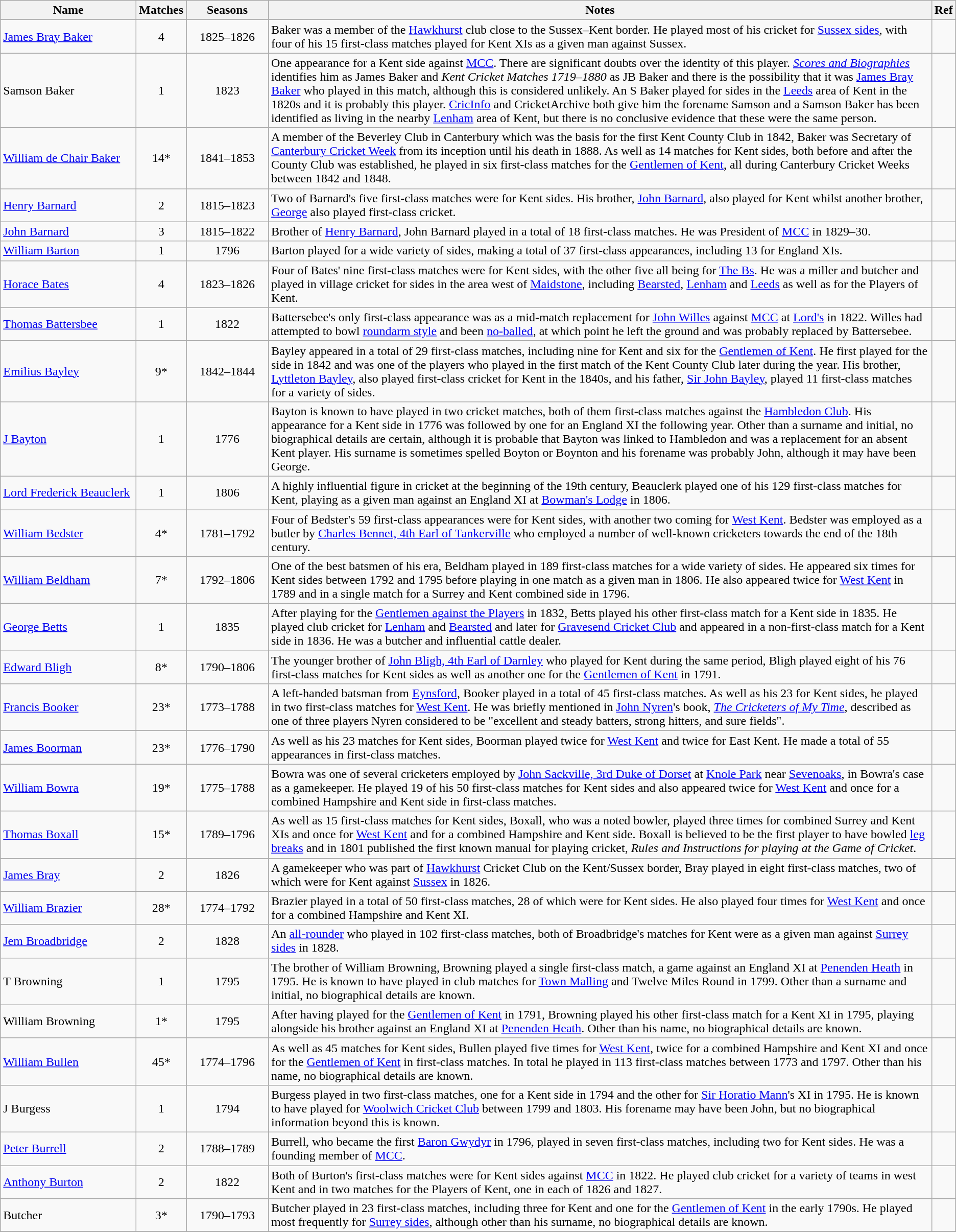<table class="wikitable">
<tr>
<th style="width:170px">Name</th>
<th>Matches</th>
<th style="width: 100px">Seasons</th>
<th>Notes</th>
<th>Ref</th>
</tr>
<tr>
<td><a href='#'>James Bray Baker</a></td>
<td align=center>4</td>
<td align=center>1825–1826</td>
<td>Baker was a member of the <a href='#'>Hawkhurst</a> club close to the Sussex–Kent border. He played most of his cricket for <a href='#'>Sussex sides</a>, with four of his 15 first-class matches played for Kent XIs as a given man against Sussex.</td>
<td></td>
</tr>
<tr>
<td>Samson Baker</td>
<td align=center>1</td>
<td align=center>1823</td>
<td>One appearance for a Kent side against <a href='#'>MCC</a>. There are significant doubts over the identity of this player. <em><a href='#'>Scores and Biographies</a></em> identifies him as James Baker and <em>Kent Cricket Matches 1719–1880</em> as JB Baker and there is the possibility that it was <a href='#'>James Bray Baker</a> who played in this match, although this is considered unlikely. An S Baker played for sides in the <a href='#'>Leeds</a> area of Kent in the 1820s and it is probably this player. <a href='#'>CricInfo</a> and CricketArchive both give him the forename Samson and a Samson Baker has been identified as living in the nearby <a href='#'>Lenham</a> area of Kent, but there is no conclusive evidence that these were the same person.</td>
<td></td>
</tr>
<tr>
<td><a href='#'>William de Chair Baker</a></td>
<td align=center>14*</td>
<td align=center>1841–1853</td>
<td>A member of the Beverley Club in Canterbury which was the basis for the first Kent County Club in 1842, Baker was Secretary of <a href='#'>Canterbury Cricket Week</a> from its inception until his death in 1888. As well as 14 matches for Kent sides, both before and after the County Club was established, he played in six first-class matches for the <a href='#'>Gentlemen of Kent</a>, all during Canterbury Cricket Weeks between 1842 and 1848.</td>
<td></td>
</tr>
<tr>
<td><a href='#'>Henry Barnard</a></td>
<td align=center>2</td>
<td align=center>1815–1823</td>
<td>Two of Barnard's five first-class matches were for Kent sides. His brother, <a href='#'>John Barnard</a>, also played for Kent whilst another brother, <a href='#'>George</a> also played first-class cricket.</td>
<td></td>
</tr>
<tr>
<td><a href='#'>John Barnard</a></td>
<td align=center>3</td>
<td align=center>1815–1822</td>
<td>Brother of <a href='#'>Henry Barnard</a>, John Barnard played in a total of 18 first-class matches. He was President of <a href='#'>MCC</a> in 1829–30.</td>
<td></td>
</tr>
<tr>
<td><a href='#'>William Barton</a></td>
<td align=center>1</td>
<td align=center>1796</td>
<td>Barton played for a wide variety of sides, making a total of 37 first-class appearances, including 13 for England XIs.</td>
<td></td>
</tr>
<tr>
<td><a href='#'>Horace Bates</a></td>
<td align=center>4</td>
<td align=center>1823–1826</td>
<td>Four of Bates' nine first-class matches were for Kent sides, with the other five all being for <a href='#'>The Bs</a>. He was a miller and butcher and played in village cricket for sides in the area west of <a href='#'>Maidstone</a>, including <a href='#'>Bearsted</a>, <a href='#'>Lenham</a> and <a href='#'>Leeds</a> as well as for the Players of Kent.</td>
<td></td>
</tr>
<tr>
<td><a href='#'>Thomas Battersbee</a></td>
<td align=center>1</td>
<td align=center>1822</td>
<td>Battersebee's only first-class appearance was as a mid-match replacement for <a href='#'>John Willes</a> against <a href='#'>MCC</a> at <a href='#'>Lord's</a> in 1822. Willes had attempted to bowl <a href='#'>roundarm style</a> and been <a href='#'>no-balled</a>, at which point he left the ground and was probably replaced by Battersebee.</td>
<td></td>
</tr>
<tr>
<td><a href='#'>Emilius Bayley</a></td>
<td align=center>9*</td>
<td align=center>1842–1844</td>
<td>Bayley appeared in a total of 29 first-class matches, including nine for Kent and six for the <a href='#'>Gentlemen of Kent</a>. He first played for the side in 1842 and was one of the players who played in the first match of the Kent County Club later during the year. His brother, <a href='#'>Lyttleton Bayley</a>, also played first-class cricket for Kent in the 1840s, and his father, <a href='#'>Sir John Bayley</a>, played 11 first-class matches for a variety of sides.</td>
<td></td>
</tr>
<tr>
<td><a href='#'>J Bayton</a></td>
<td align=center>1</td>
<td align=center>1776</td>
<td>Bayton is known to have played in two cricket matches, both of them first-class matches against the <a href='#'>Hambledon Club</a>. His appearance for a Kent side in 1776 was followed by one for an England XI the following year. Other than a surname and initial, no biographical details are certain, although it is probable that Bayton was linked to Hambledon and was a replacement for an absent Kent player. His surname is sometimes spelled Boyton or Boynton and his forename was probably John, although it may have been George.</td>
<td></td>
</tr>
<tr>
<td><a href='#'>Lord Frederick Beauclerk</a></td>
<td align=center>1</td>
<td align=center>1806</td>
<td>A highly influential figure in cricket at the beginning of the 19th century, Beauclerk played one of his 129 first-class matches for Kent, playing as a given man against an England XI at <a href='#'>Bowman's Lodge</a> in 1806.</td>
<td></td>
</tr>
<tr>
<td><a href='#'>William Bedster</a></td>
<td align=center>4*</td>
<td align=center>1781–1792</td>
<td>Four of Bedster's 59 first-class appearances were for Kent sides, with another two coming for <a href='#'>West Kent</a>. Bedster was employed as a butler by <a href='#'>Charles Bennet, 4th Earl of Tankerville</a> who employed a number of well-known cricketers towards the end of the 18th century.</td>
<td></td>
</tr>
<tr>
<td><a href='#'>William Beldham</a></td>
<td align=center>7*</td>
<td align=center>1792–1806</td>
<td>One of the best batsmen of his era, Beldham played in 189 first-class matches for a wide variety of sides. He appeared six times for Kent sides between 1792 and 1795 before playing in one match as a given man in 1806. He also appeared twice for <a href='#'>West Kent</a> in 1789 and in a single match for a Surrey and Kent combined side in 1796.</td>
<td></td>
</tr>
<tr>
<td><a href='#'>George Betts</a></td>
<td align=center>1</td>
<td align=center>1835</td>
<td>After playing for the <a href='#'>Gentlemen against the Players</a> in 1832, Betts played his other first-class match for a Kent side in 1835. He played club cricket for <a href='#'>Lenham</a> and <a href='#'>Bearsted</a> and later for <a href='#'>Gravesend Cricket Club</a> and appeared in a non-first-class match for a Kent side in 1836. He was a butcher and influential cattle dealer.</td>
<td></td>
</tr>
<tr>
<td><a href='#'>Edward Bligh</a></td>
<td align=center>8*</td>
<td align=center>1790–1806</td>
<td>The younger brother of <a href='#'>John Bligh, 4th Earl of Darnley</a> who played for Kent during the same period, Bligh played eight of his 76 first-class matches for Kent sides as well as another one for the <a href='#'>Gentlemen of Kent</a> in 1791.</td>
<td></td>
</tr>
<tr>
<td><a href='#'>Francis Booker</a></td>
<td align=center>23*</td>
<td align=center>1773–1788</td>
<td>A left-handed batsman from <a href='#'>Eynsford</a>, Booker played in a total of 45 first-class matches. As well as his 23 for Kent sides, he played in two first-class matches for <a href='#'>West Kent</a>. He was briefly mentioned in <a href='#'>John Nyren</a>'s book, <em><a href='#'>The Cricketers of My Time</a></em>, described as one of three players Nyren considered to be "excellent and steady batters, strong hitters, and sure fields".</td>
<td></td>
</tr>
<tr>
<td><a href='#'>James Boorman</a></td>
<td align=center>23*</td>
<td align=center>1776–1790</td>
<td>As well as his 23 matches for Kent sides, Boorman played twice for <a href='#'>West Kent</a> and twice for East Kent. He made a total of 55 appearances in first-class matches.</td>
<td></td>
</tr>
<tr>
<td><a href='#'>William Bowra</a></td>
<td align=center>19*</td>
<td align=center>1775–1788</td>
<td>Bowra was one of several cricketers employed by <a href='#'>John Sackville, 3rd Duke of Dorset</a> at <a href='#'>Knole Park</a> near <a href='#'>Sevenoaks</a>, in Bowra's case as a gamekeeper. He played 19 of his 50 first-class matches for Kent sides and also appeared twice for <a href='#'>West Kent</a> and once for a combined Hampshire and Kent side in first-class matches.</td>
<td></td>
</tr>
<tr>
<td><a href='#'>Thomas Boxall</a></td>
<td align=center>15*</td>
<td align=center>1789–1796</td>
<td>As well as 15 first-class matches for Kent sides, Boxall, who was a noted bowler, played three times for combined Surrey and Kent XIs and once for <a href='#'>West Kent</a> and for a combined Hampshire and Kent side. Boxall is believed to be the first player to have bowled <a href='#'>leg breaks</a> and in 1801 published the first known manual for playing cricket, <em>Rules and Instructions for playing at the Game of Cricket</em>.</td>
<td></td>
</tr>
<tr>
<td><a href='#'>James Bray</a></td>
<td align=center>2</td>
<td align=center>1826</td>
<td>A gamekeeper who was part of <a href='#'>Hawkhurst</a> Cricket Club on the Kent/Sussex border, Bray played in eight first-class matches, two of which were for Kent against <a href='#'>Sussex</a> in 1826.</td>
<td></td>
</tr>
<tr>
<td><a href='#'>William Brazier</a></td>
<td align=center>28*</td>
<td align=center>1774–1792</td>
<td>Brazier played in a total of 50 first-class matches, 28 of which were for Kent sides. He also played four times for <a href='#'>West Kent</a> and once for a combined Hampshire and Kent XI.</td>
<td></td>
</tr>
<tr>
<td><a href='#'>Jem Broadbridge</a></td>
<td align=center>2</td>
<td align=center>1828</td>
<td>An <a href='#'>all-rounder</a> who played in 102 first-class matches, both of Broadbridge's matches for Kent were as a given man against <a href='#'>Surrey sides</a> in 1828.</td>
<td></td>
</tr>
<tr>
<td>T Browning</td>
<td align=center>1</td>
<td align=center>1795</td>
<td>The brother of William Browning, Browning played a single first-class match, a game against an England XI at <a href='#'>Penenden Heath</a> in 1795. He is known to have played in club matches for <a href='#'>Town Malling</a> and Twelve Miles Round in 1799. Other than a surname and initial, no biographical details are known.</td>
<td></td>
</tr>
<tr>
<td>William Browning</td>
<td align=center>1*</td>
<td align=center>1795</td>
<td>After having played for the <a href='#'>Gentlemen of Kent</a> in 1791, Browning played his other first-class match for a Kent XI in 1795, playing alongside his brother against an England XI at <a href='#'>Penenden Heath</a>. Other than his name, no biographical details are known.</td>
<td></td>
</tr>
<tr>
<td><a href='#'>William Bullen</a></td>
<td align=center>45*</td>
<td align=center>1774–1796</td>
<td>As well as 45 matches for Kent sides, Bullen played five times for <a href='#'>West Kent</a>, twice for a combined Hampshire and Kent XI and once for the <a href='#'>Gentlemen of Kent</a> in first-class matches. In total he played in 113 first-class matches between 1773 and 1797. Other than his name, no biographical details are known.</td>
<td></td>
</tr>
<tr>
<td>J Burgess</td>
<td align=center>1</td>
<td align=center>1794</td>
<td>Burgess played in two first-class matches, one for a Kent side in 1794 and the other for <a href='#'>Sir Horatio Mann</a>'s XI in 1795. He is known to have played for <a href='#'>Woolwich Cricket Club</a> between 1799 and 1803. His forename may have been John, but no biographical information beyond this is known.</td>
<td></td>
</tr>
<tr>
<td><a href='#'>Peter Burrell</a></td>
<td align=center>2</td>
<td align=center>1788–1789</td>
<td>Burrell, who became the first <a href='#'>Baron Gwydyr</a> in 1796, played in seven first-class matches, including two for Kent sides. He was a founding member of <a href='#'>MCC</a>.</td>
<td></td>
</tr>
<tr>
<td><a href='#'>Anthony Burton</a></td>
<td align=center>2</td>
<td align=center>1822</td>
<td>Both of Burton's first-class matches were for Kent sides against <a href='#'>MCC</a> in 1822. He played club cricket for a variety of teams in west Kent and in two matches for the Players of Kent, one in each of 1826 and 1827.</td>
<td></td>
</tr>
<tr>
<td>Butcher</td>
<td align=center>3*</td>
<td align=center>1790–1793</td>
<td>Butcher played in 23 first-class matches, including three for Kent and one for the <a href='#'>Gentlemen of Kent</a> in the early 1790s. He played most frequently for <a href='#'>Surrey sides</a>, although other than his surname, no biographical details are known.</td>
<td></td>
</tr>
<tr>
</tr>
</table>
